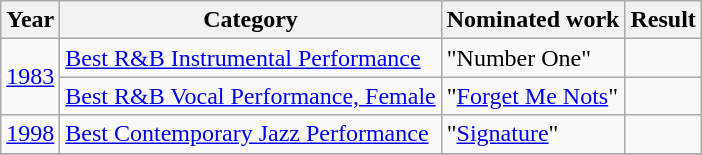<table class="wikitable sortable">
<tr>
<th>Year</th>
<th>Category</th>
<th>Nominated work</th>
<th>Result</th>
</tr>
<tr>
<td rowspan=2><a href='#'>1983</a></td>
<td><a href='#'>Best R&B Instrumental Performance</a></td>
<td>"Number One"</td>
<td></td>
</tr>
<tr>
<td><a href='#'>Best R&B Vocal Performance, Female</a></td>
<td>"<a href='#'>Forget Me Nots</a>"</td>
<td></td>
</tr>
<tr>
<td><a href='#'>1998</a></td>
<td><a href='#'>Best Contemporary Jazz Performance</a></td>
<td>"<a href='#'>Signature</a>"</td>
<td></td>
</tr>
<tr>
</tr>
</table>
